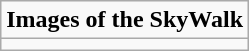<table role="presentation" class="wikitable mw-collapsible mw-collapsed">
<tr>
<td><strong> Images of the SkyWalk </strong></td>
</tr>
<tr>
<td></td>
</tr>
</table>
